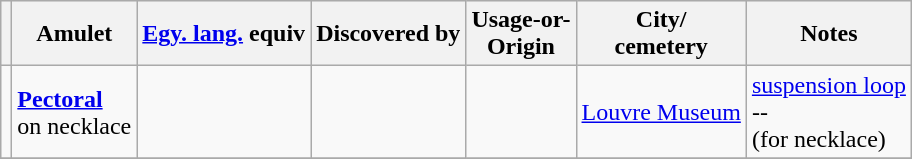<table class="wikitable sortable">
<tr style="background:#efefef;">
<th></th>
<th><strong>Amulet</strong></th>
<th><a href='#'>Egy. lang.</a> equiv</th>
<th>Discovered by</th>
<th>Usage-or-<br>Origin</th>
<th>City/<br>cemetery</th>
<th>Notes</th>
</tr>
<tr>
<td></td>
<td><strong><a href='#'>Pectoral</a></strong><br>on necklace</td>
<td></td>
<td></td>
<td></td>
<td><a href='#'>Louvre Museum</a></td>
<td><a href='#'>suspension loop</a><br>--<br>(for necklace)</td>
</tr>
<tr>
</tr>
</table>
